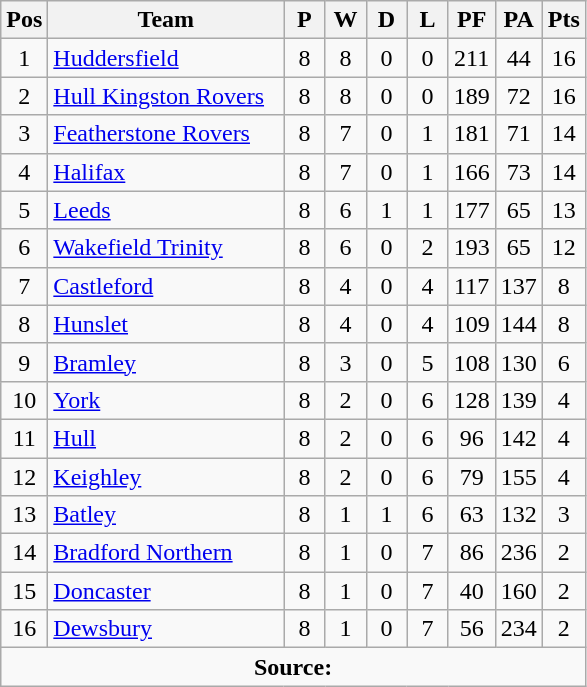<table class="wikitable" style="text-align:center;">
<tr>
<th width=20>Pos</th>
<th width=150>Team</th>
<th width=20>P</th>
<th width=20>W</th>
<th width=20>D</th>
<th width=20>L</th>
<th width=20>PF</th>
<th width=20>PA</th>
<th width=20>Pts</th>
</tr>
<tr>
<td>1</td>
<td style="text-align:left;"><a href='#'>Huddersfield</a></td>
<td>8</td>
<td>8</td>
<td>0</td>
<td>0</td>
<td>211</td>
<td>44</td>
<td>16</td>
</tr>
<tr>
<td>2</td>
<td style="text-align:left;"><a href='#'>Hull Kingston Rovers</a></td>
<td>8</td>
<td>8</td>
<td>0</td>
<td>0</td>
<td>189</td>
<td>72</td>
<td>16</td>
</tr>
<tr>
<td>3</td>
<td style="text-align:left;"><a href='#'>Featherstone Rovers</a></td>
<td>8</td>
<td>7</td>
<td>0</td>
<td>1</td>
<td>181</td>
<td>71</td>
<td>14</td>
</tr>
<tr>
<td>4</td>
<td style="text-align:left;"><a href='#'>Halifax</a></td>
<td>8</td>
<td>7</td>
<td>0</td>
<td>1</td>
<td>166</td>
<td>73</td>
<td>14</td>
</tr>
<tr>
<td>5</td>
<td style="text-align:left;"><a href='#'>Leeds</a></td>
<td>8</td>
<td>6</td>
<td>1</td>
<td>1</td>
<td>177</td>
<td>65</td>
<td>13</td>
</tr>
<tr>
<td>6</td>
<td style="text-align:left;"><a href='#'>Wakefield Trinity</a></td>
<td>8</td>
<td>6</td>
<td>0</td>
<td>2</td>
<td>193</td>
<td>65</td>
<td>12</td>
</tr>
<tr>
<td>7</td>
<td style="text-align:left;"><a href='#'>Castleford</a></td>
<td>8</td>
<td>4</td>
<td>0</td>
<td>4</td>
<td>117</td>
<td>137</td>
<td>8</td>
</tr>
<tr>
<td>8</td>
<td style="text-align:left;"><a href='#'>Hunslet</a></td>
<td>8</td>
<td>4</td>
<td>0</td>
<td>4</td>
<td>109</td>
<td>144</td>
<td>8</td>
</tr>
<tr>
<td>9</td>
<td style="text-align:left;"><a href='#'>Bramley</a></td>
<td>8</td>
<td>3</td>
<td>0</td>
<td>5</td>
<td>108</td>
<td>130</td>
<td>6</td>
</tr>
<tr>
<td>10</td>
<td style="text-align:left;"><a href='#'>York</a></td>
<td>8</td>
<td>2</td>
<td>0</td>
<td>6</td>
<td>128</td>
<td>139</td>
<td>4</td>
</tr>
<tr>
<td>11</td>
<td style="text-align:left;"><a href='#'>Hull</a></td>
<td>8</td>
<td>2</td>
<td>0</td>
<td>6</td>
<td>96</td>
<td>142</td>
<td>4</td>
</tr>
<tr>
<td>12</td>
<td style="text-align:left;"><a href='#'>Keighley</a></td>
<td>8</td>
<td>2</td>
<td>0</td>
<td>6</td>
<td>79</td>
<td>155</td>
<td>4</td>
</tr>
<tr>
<td>13</td>
<td style="text-align:left;"><a href='#'>Batley</a></td>
<td>8</td>
<td>1</td>
<td>1</td>
<td>6</td>
<td>63</td>
<td>132</td>
<td>3</td>
</tr>
<tr>
<td>14</td>
<td style="text-align:left;"><a href='#'>Bradford Northern</a></td>
<td>8</td>
<td>1</td>
<td>0</td>
<td>7</td>
<td>86</td>
<td>236</td>
<td>2</td>
</tr>
<tr>
<td>15</td>
<td style="text-align:left;"><a href='#'>Doncaster</a></td>
<td>8</td>
<td>1</td>
<td>0</td>
<td>7</td>
<td>40</td>
<td>160</td>
<td>2</td>
</tr>
<tr>
<td>16</td>
<td style="text-align:left;"><a href='#'>Dewsbury</a></td>
<td>8</td>
<td>1</td>
<td>0</td>
<td>7</td>
<td>56</td>
<td>234</td>
<td>2</td>
</tr>
<tr>
<td colspan=10><strong>Source:</strong></td>
</tr>
</table>
